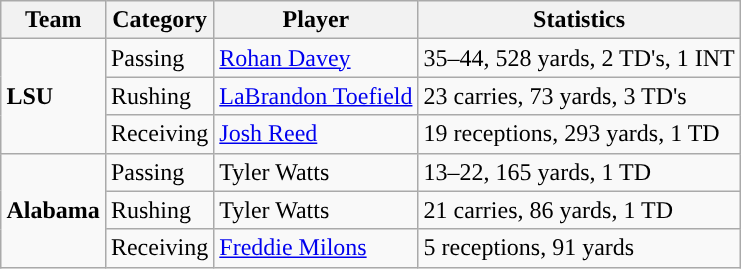<table class="wikitable" style="float: right;">
<tr>
<th>Team</th>
<th>Category</th>
<th>Player</th>
<th>Statistics</th>
</tr>
<tr>
<td rowspan=3><strong>LSU</strong></td>
<td>Passing</td>
<td><a href='#'>Rohan Davey</a></td>
<td>35–44, 528 yards, 2 TD's, 1 INT</td>
</tr>
<tr>
<td>Rushing</td>
<td><a href='#'>LaBrandon Toefield</a></td>
<td>23 carries, 73 yards, 3 TD's</td>
</tr>
<tr>
<td>Receiving</td>
<td><a href='#'>Josh Reed</a></td>
<td>19 receptions, 293 yards, 1 TD</td>
</tr>
<tr>
<td rowspan=3><strong>Alabama</strong></td>
<td>Passing</td>
<td>Tyler Watts</td>
<td>13–22, 165 yards, 1 TD</td>
</tr>
<tr>
<td>Rushing</td>
<td>Tyler Watts</td>
<td>21 carries, 86 yards, 1 TD</td>
</tr>
<tr>
<td>Receiving</td>
<td><a href='#'>Freddie Milons</a></td>
<td>5 receptions, 91 yards</td>
</tr>
</table>
